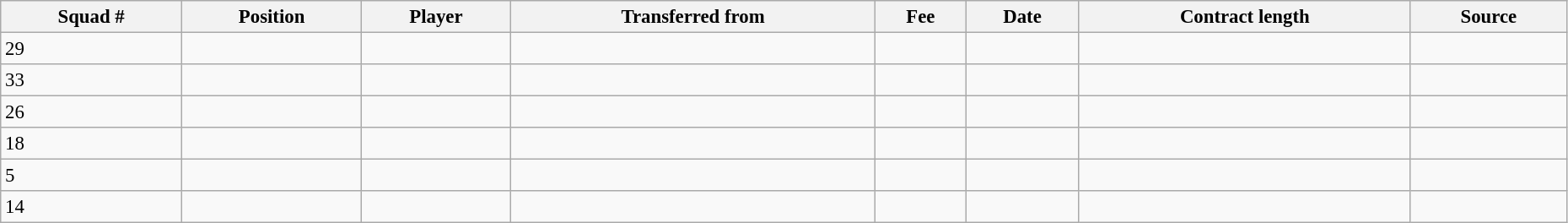<table width=98% class="wikitable sortable" style="text-align:center; font-size:95%; text-align:left">
<tr>
<th>Squad #</th>
<th>Position</th>
<th>Player</th>
<th>Transferred from</th>
<th>Fee</th>
<th>Date</th>
<th>Contract length</th>
<th>Source</th>
</tr>
<tr>
<td>29</td>
<td></td>
<td></td>
<td></td>
<td></td>
<td></td>
<td></td>
<td></td>
</tr>
<tr>
<td>33</td>
<td></td>
<td></td>
<td></td>
<td></td>
<td></td>
<td></td>
<td></td>
</tr>
<tr>
<td>26</td>
<td></td>
<td></td>
<td></td>
<td></td>
<td></td>
<td></td>
<td></td>
</tr>
<tr>
<td>18</td>
<td></td>
<td></td>
<td></td>
<td></td>
<td></td>
<td></td>
<td></td>
</tr>
<tr>
<td>5</td>
<td></td>
<td></td>
<td></td>
<td></td>
<td></td>
<td></td>
<td></td>
</tr>
<tr>
<td>14</td>
<td></td>
<td></td>
<td></td>
<td></td>
<td></td>
<td></td>
<td></td>
</tr>
</table>
